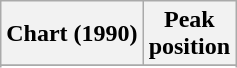<table class="wikitable sortable plainrowheaders">
<tr>
<th>Chart (1990)</th>
<th>Peak<br>position</th>
</tr>
<tr>
</tr>
<tr>
</tr>
</table>
